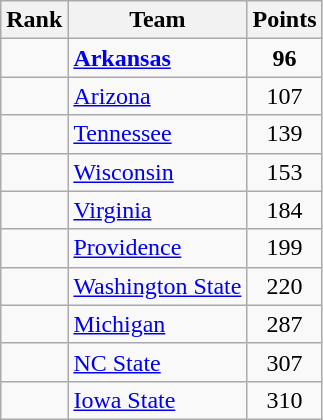<table class="wikitable sortable" style="text-align:center">
<tr>
<th>Rank</th>
<th>Team</th>
<th>Points</th>
</tr>
<tr>
<td></td>
<td align=left><strong><a href='#'>Arkansas</a></strong></td>
<td><strong>96</strong></td>
</tr>
<tr>
<td></td>
<td align=left><a href='#'>Arizona</a></td>
<td>107</td>
</tr>
<tr>
<td></td>
<td align=left><a href='#'>Tennessee</a></td>
<td>139</td>
</tr>
<tr>
<td></td>
<td align=left><a href='#'>Wisconsin</a></td>
<td>153</td>
</tr>
<tr>
<td></td>
<td align=left><a href='#'>Virginia</a></td>
<td>184</td>
</tr>
<tr>
<td></td>
<td align=left><a href='#'>Providence</a></td>
<td>199</td>
</tr>
<tr>
<td></td>
<td align=left><a href='#'>Washington State</a></td>
<td>220</td>
</tr>
<tr>
<td></td>
<td align=left><a href='#'>Michigan</a></td>
<td>287</td>
</tr>
<tr>
<td></td>
<td align=left><a href='#'>NC State</a></td>
<td>307</td>
</tr>
<tr>
<td></td>
<td align=left><a href='#'>Iowa State</a></td>
<td>310</td>
</tr>
</table>
